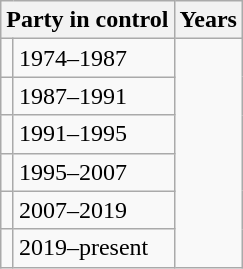<table class="wikitable">
<tr>
<th colspan=2>Party in control</th>
<th>Years</th>
</tr>
<tr>
<td></td>
<td>1974–1987</td>
</tr>
<tr>
<td></td>
<td>1987–1991</td>
</tr>
<tr>
<td></td>
<td>1991–1995</td>
</tr>
<tr>
<td></td>
<td>1995–2007</td>
</tr>
<tr>
<td></td>
<td>2007–2019</td>
</tr>
<tr>
<td></td>
<td>2019–present</td>
</tr>
</table>
